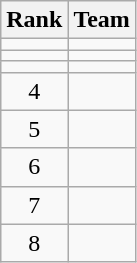<table class="wikitable" style="text-align: center">
<tr>
<th>Rank</th>
<th>Team</th>
</tr>
<tr>
<td></td>
<td align=left></td>
</tr>
<tr>
<td></td>
<td align=left></td>
</tr>
<tr>
<td></td>
<td align=left></td>
</tr>
<tr>
<td>4</td>
<td align=left></td>
</tr>
<tr>
<td>5</td>
<td align=left></td>
</tr>
<tr>
<td>6</td>
<td align=left></td>
</tr>
<tr>
<td>7</td>
<td align=left></td>
</tr>
<tr>
<td>8</td>
<td align=left></td>
</tr>
</table>
